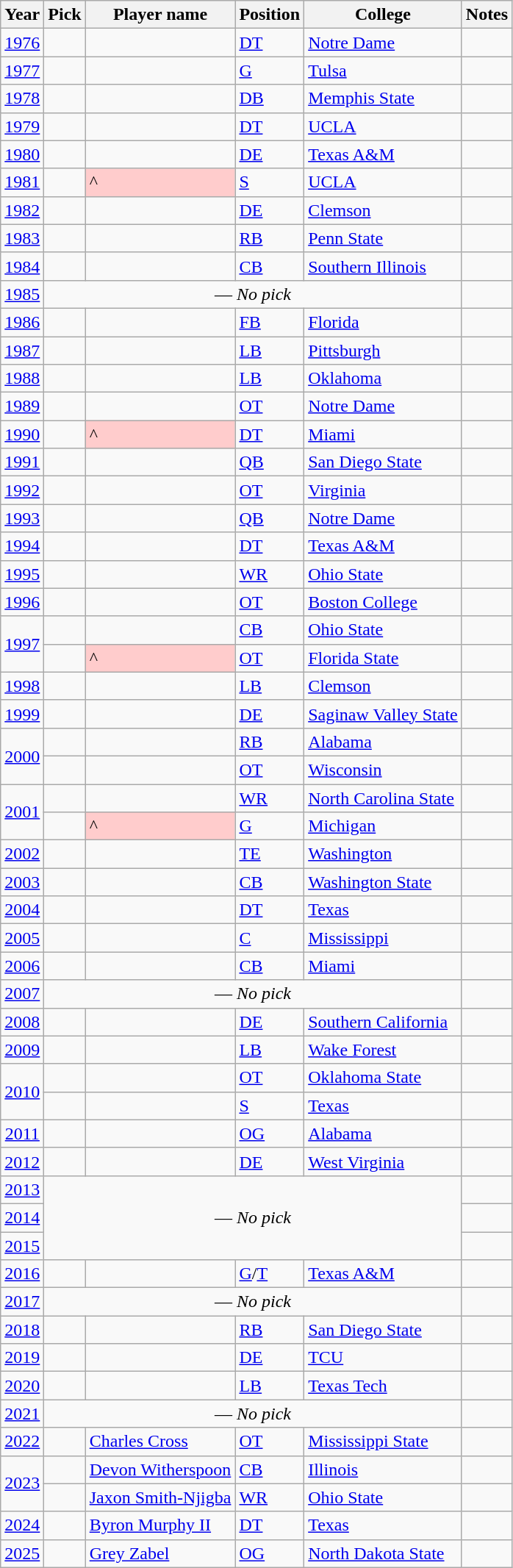<table class="wikitable sortable">
<tr>
<th scope="col">Year</th>
<th scope="col">Pick</th>
<th scope="col">Player name</th>
<th scope="col">Position</th>
<th scope="col">College</th>
<th scope="col" class="unsortable">Notes</th>
</tr>
<tr>
<td align="center"><a href='#'>1976</a></td>
<td align="center"></td>
<td></td>
<td><a href='#'>DT</a></td>
<td><a href='#'>Notre Dame</a></td>
<td align="center"></td>
</tr>
<tr>
<td align="center"><a href='#'>1977</a></td>
<td align="center"></td>
<td></td>
<td><a href='#'>G</a></td>
<td><a href='#'>Tulsa</a></td>
<td align="center"></td>
</tr>
<tr>
<td align="center"><a href='#'>1978</a></td>
<td align="center"></td>
<td></td>
<td><a href='#'>DB</a></td>
<td><a href='#'>Memphis State</a></td>
<td align="center"></td>
</tr>
<tr>
<td align="center"><a href='#'>1979</a></td>
<td align="center"></td>
<td></td>
<td><a href='#'>DT</a></td>
<td><a href='#'>UCLA</a></td>
<td align="center"></td>
</tr>
<tr>
<td align="center"><a href='#'>1980</a></td>
<td align="center"></td>
<td></td>
<td><a href='#'>DE</a></td>
<td><a href='#'>Texas A&M</a></td>
<td align="center"></td>
</tr>
<tr>
<td align="center"><a href='#'>1981</a></td>
<td align="center"></td>
<td style="background-color: #FFCCCC;">^</td>
<td><a href='#'>S</a></td>
<td><a href='#'>UCLA</a></td>
<td align="center"></td>
</tr>
<tr>
<td align="center"><a href='#'>1982</a></td>
<td align="center"></td>
<td></td>
<td><a href='#'>DE</a></td>
<td><a href='#'>Clemson</a></td>
<td align="center"></td>
</tr>
<tr>
<td align="center"><a href='#'>1983</a></td>
<td align="center"></td>
<td></td>
<td><a href='#'>RB</a></td>
<td><a href='#'>Penn State</a></td>
<td align="center"></td>
</tr>
<tr>
<td align="center"><a href='#'>1984</a></td>
<td align="center"></td>
<td></td>
<td><a href='#'>CB</a></td>
<td><a href='#'>Southern Illinois</a></td>
<td align="center"></td>
</tr>
<tr>
<td align="center"><a href='#'>1985</a></td>
<td align="center" colspan=4><span>—</span> <em>No pick</em></td>
<td align="center"></td>
</tr>
<tr>
<td align="center"><a href='#'>1986</a></td>
<td align="center"></td>
<td></td>
<td><a href='#'>FB</a></td>
<td><a href='#'>Florida</a></td>
<td align="center"></td>
</tr>
<tr>
<td align="center"><a href='#'>1987</a></td>
<td align="center"></td>
<td></td>
<td><a href='#'>LB</a></td>
<td><a href='#'>Pittsburgh</a></td>
<td align="center"></td>
</tr>
<tr>
<td align="center"><a href='#'>1988</a></td>
<td align="center"></td>
<td></td>
<td><a href='#'>LB</a></td>
<td><a href='#'>Oklahoma</a></td>
<td align="center"></td>
</tr>
<tr>
<td align="center"><a href='#'>1989</a></td>
<td align="center"></td>
<td></td>
<td><a href='#'>OT</a></td>
<td><a href='#'>Notre Dame</a></td>
<td align="center"></td>
</tr>
<tr>
<td align="center"><a href='#'>1990</a></td>
<td align="center"></td>
<td style="background-color: #FFCCCC;">^</td>
<td><a href='#'>DT</a></td>
<td><a href='#'>Miami</a></td>
<td align="center"></td>
</tr>
<tr>
<td align="center"><a href='#'>1991</a></td>
<td align="center"></td>
<td></td>
<td><a href='#'>QB</a></td>
<td><a href='#'>San Diego State</a></td>
<td align="center"></td>
</tr>
<tr>
<td align="center"><a href='#'>1992</a></td>
<td align="center"></td>
<td></td>
<td><a href='#'>OT</a></td>
<td><a href='#'>Virginia</a></td>
<td align="center"></td>
</tr>
<tr>
<td align="center"><a href='#'>1993</a></td>
<td align="center"></td>
<td></td>
<td><a href='#'>QB</a></td>
<td><a href='#'>Notre Dame</a></td>
<td align="center"></td>
</tr>
<tr>
<td align="center"><a href='#'>1994</a></td>
<td align="center"></td>
<td></td>
<td><a href='#'>DT</a></td>
<td><a href='#'>Texas A&M</a></td>
<td align="center"></td>
</tr>
<tr>
<td align="center"><a href='#'>1995</a></td>
<td align="center"></td>
<td></td>
<td><a href='#'>WR</a></td>
<td><a href='#'>Ohio State</a></td>
<td align="center"></td>
</tr>
<tr>
<td align="center"><a href='#'>1996</a></td>
<td align="center"></td>
<td></td>
<td><a href='#'>OT</a></td>
<td><a href='#'>Boston College</a></td>
<td align="center"></td>
</tr>
<tr>
<td align="center" rowspan=2><a href='#'>1997</a></td>
<td align="center"></td>
<td></td>
<td><a href='#'>CB</a></td>
<td><a href='#'>Ohio State</a></td>
<td align="center"></td>
</tr>
<tr>
<td align="center"></td>
<td style="background-color: #FFCCCC;">^</td>
<td><a href='#'>OT</a></td>
<td><a href='#'>Florida State</a></td>
<td align="center"></td>
</tr>
<tr>
<td align="center"><a href='#'>1998</a></td>
<td align="center"></td>
<td></td>
<td><a href='#'>LB</a></td>
<td><a href='#'>Clemson</a></td>
<td align="center"></td>
</tr>
<tr>
<td align="center"><a href='#'>1999</a></td>
<td align="center"></td>
<td></td>
<td><a href='#'>DE</a></td>
<td><a href='#'>Saginaw Valley State</a></td>
<td align="center"></td>
</tr>
<tr>
<td align="center" rowspan=2><a href='#'>2000</a></td>
<td align="center"></td>
<td></td>
<td><a href='#'>RB</a></td>
<td><a href='#'>Alabama</a></td>
<td align="center"></td>
</tr>
<tr>
<td align="center"></td>
<td></td>
<td><a href='#'>OT</a></td>
<td><a href='#'>Wisconsin</a></td>
<td align="center"></td>
</tr>
<tr>
<td align="center" rowspan=2><a href='#'>2001</a></td>
<td align="center"></td>
<td></td>
<td><a href='#'>WR</a></td>
<td><a href='#'>North Carolina State</a></td>
<td align="center"></td>
</tr>
<tr>
<td align="center"></td>
<td style="background-color: #FFCCCC;">^</td>
<td><a href='#'>G</a></td>
<td><a href='#'>Michigan</a></td>
<td align="center"></td>
</tr>
<tr>
<td align="center"><a href='#'>2002</a></td>
<td align="center"></td>
<td></td>
<td><a href='#'>TE</a></td>
<td><a href='#'>Washington</a></td>
<td align="center"></td>
</tr>
<tr>
<td align="center"><a href='#'>2003</a></td>
<td align="center"></td>
<td></td>
<td><a href='#'>CB</a></td>
<td><a href='#'>Washington State</a></td>
<td align="center"></td>
</tr>
<tr>
<td align="center"><a href='#'>2004</a></td>
<td align="center"></td>
<td></td>
<td><a href='#'>DT</a></td>
<td><a href='#'>Texas</a></td>
<td align="center"></td>
</tr>
<tr>
<td align="center"><a href='#'>2005</a></td>
<td align="center"></td>
<td></td>
<td><a href='#'>C</a></td>
<td><a href='#'>Mississippi</a></td>
<td align="center"></td>
</tr>
<tr>
<td align="center"><a href='#'>2006</a></td>
<td align="center"></td>
<td></td>
<td><a href='#'>CB</a></td>
<td><a href='#'>Miami</a></td>
<td align="center"></td>
</tr>
<tr>
<td align="center"><a href='#'>2007</a></td>
<td align="center" colspan=4><span>—</span> <em>No pick</em></td>
<td align="center"></td>
</tr>
<tr>
<td align="center"><a href='#'>2008</a></td>
<td align="center"></td>
<td></td>
<td><a href='#'>DE</a></td>
<td><a href='#'>Southern California</a></td>
<td align="center"></td>
</tr>
<tr>
<td align="center"><a href='#'>2009</a></td>
<td align="center"></td>
<td></td>
<td><a href='#'>LB</a></td>
<td><a href='#'>Wake Forest</a></td>
<td align="center"></td>
</tr>
<tr>
<td align="center" rowspan=2><a href='#'>2010</a></td>
<td align="center"></td>
<td></td>
<td><a href='#'>OT</a></td>
<td><a href='#'>Oklahoma State</a></td>
<td align="center"></td>
</tr>
<tr>
<td align="center"></td>
<td></td>
<td><a href='#'>S</a></td>
<td><a href='#'>Texas</a></td>
<td align="center"></td>
</tr>
<tr>
<td align="center"><a href='#'>2011</a></td>
<td align="center"></td>
<td></td>
<td><a href='#'>OG</a></td>
<td><a href='#'>Alabama</a></td>
<td align="center"></td>
</tr>
<tr>
<td align="center"><a href='#'>2012</a></td>
<td align="center"></td>
<td></td>
<td><a href='#'>DE</a></td>
<td><a href='#'>West Virginia</a></td>
<td align="center"></td>
</tr>
<tr>
<td align="center"><a href='#'>2013</a></td>
<td align="center" colspan=4 rowspan=3><span>—</span> <em>No pick</em></td>
<td align="center"></td>
</tr>
<tr>
<td align="center"><a href='#'>2014</a></td>
<td align="center"></td>
</tr>
<tr>
<td align="center"><a href='#'>2015</a></td>
<td></td>
</tr>
<tr>
<td align="center"><a href='#'>2016</a></td>
<td align="center"></td>
<td></td>
<td><a href='#'>G</a>/<a href='#'>T</a></td>
<td><a href='#'>Texas A&M</a></td>
<td></td>
</tr>
<tr>
<td align="center"><a href='#'>2017</a></td>
<td align="center" colspan=4><span>—</span> <em>No pick</em></td>
<td></td>
</tr>
<tr>
<td align="center"><a href='#'>2018</a></td>
<td align="center"></td>
<td></td>
<td><a href='#'>RB</a></td>
<td><a href='#'>San Diego State</a></td>
<td></td>
</tr>
<tr>
<td align="center"><a href='#'>2019</a></td>
<td align="center"></td>
<td></td>
<td><a href='#'>DE</a></td>
<td><a href='#'>TCU</a></td>
<td></td>
</tr>
<tr>
<td align="center"><a href='#'>2020</a></td>
<td align="center"></td>
<td></td>
<td><a href='#'>LB</a></td>
<td><a href='#'>Texas Tech</a></td>
<td></td>
</tr>
<tr>
<td align="center"><a href='#'>2021</a></td>
<td colspan="4" align="center"><span>—</span> <em>No pick</em></td>
<td align="center"></td>
</tr>
<tr>
<td align="center"><a href='#'>2022</a></td>
<td align="center"></td>
<td><a href='#'>Charles Cross</a></td>
<td><a href='#'>OT</a></td>
<td><a href='#'>Mississippi State</a></td>
<td align="center"></td>
</tr>
<tr>
<td align="center" rowspan=2><a href='#'>2023</a></td>
<td align="center"></td>
<td><a href='#'>Devon Witherspoon</a></td>
<td><a href='#'>CB</a></td>
<td><a href='#'>Illinois</a></td>
<td align="center"></td>
</tr>
<tr>
<td align="center"></td>
<td><a href='#'>Jaxon Smith-Njigba</a></td>
<td><a href='#'>WR</a></td>
<td><a href='#'>Ohio State</a></td>
<td align="center"></td>
</tr>
<tr>
<td align="center"><a href='#'>2024</a></td>
<td align="center"></td>
<td><a href='#'>Byron Murphy II</a></td>
<td><a href='#'>DT</a></td>
<td><a href='#'>Texas</a></td>
<td align="center"></td>
</tr>
<tr>
<td align="center"><a href='#'>2025</a></td>
<td align="center"></td>
<td><a href='#'>Grey Zabel</a></td>
<td><a href='#'>OG</a></td>
<td><a href='#'>North Dakota State</a></td>
<td align="center"></td>
</tr>
</table>
